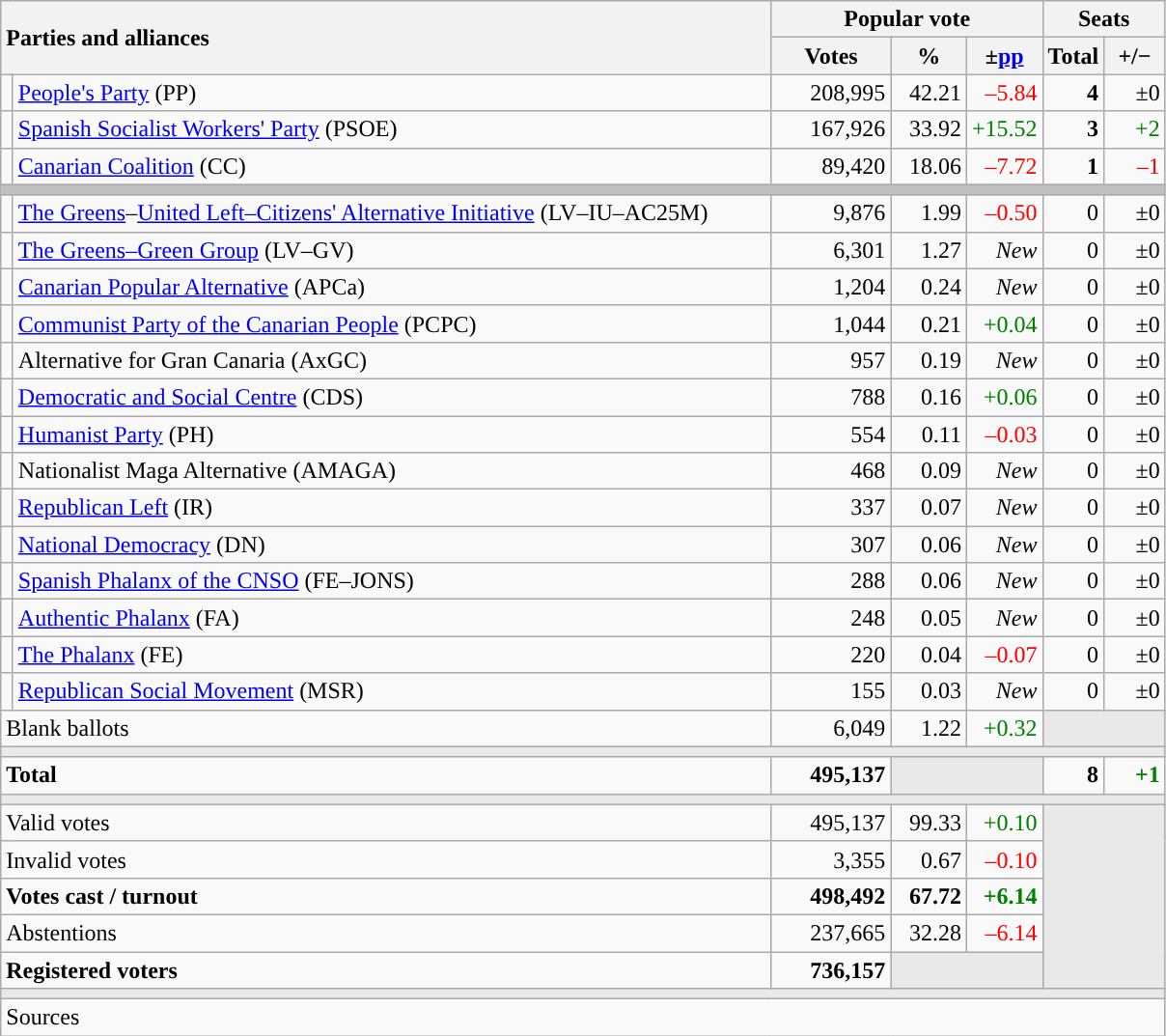<table class="wikitable" style="text-align:right;">
<tr>
<th style="text-align:left;" rowspan="2" colspan="2" width="525">Parties and alliances</th>
<th colspan="3">Popular vote</th>
<th colspan="2">Seats</th>
</tr>
<tr>
<th width="75">Votes</th>
<th width="45">%</th>
<th width="45">±<a href='#'>pp</a></th>
<th width="35">Total</th>
<th width="35">+/−</th>
</tr>
<tr>
<td width="1" style="color:inherit;background:"></td>
<td align="left"><a href='#'>People's Party</a> (PP)</td>
<td>208,995</td>
<td>42.21</td>
<td style="color:red;">–5.84</td>
<td><strong>4</strong></td>
<td>±0</td>
</tr>
<tr>
<td style="color:inherit;background:"></td>
<td align="left"><a href='#'>Spanish Socialist Workers' Party</a> (PSOE)</td>
<td>167,926</td>
<td>33.92</td>
<td style="color:green;">+15.52</td>
<td><strong>3</strong></td>
<td style="color:green;">+2</td>
</tr>
<tr>
<td style="color:inherit;background:"></td>
<td align="left"><a href='#'>Canarian Coalition</a> (CC)</td>
<td>89,420</td>
<td>18.06</td>
<td style="color:red;">–7.72</td>
<td><strong>1</strong></td>
<td style="color:red;">–1</td>
</tr>
<tr>
<td colspan="7" bgcolor="#C0C0C0"></td>
</tr>
<tr>
<td style="color:inherit;background:"></td>
<td align="left"><a href='#'>The Greens</a>–<a href='#'>United Left–Citizens' Alternative Initiative</a> (LV–IU–AC25M)</td>
<td>9,876</td>
<td>1.99</td>
<td style="color:red;">–0.50</td>
<td>0</td>
<td>±0</td>
</tr>
<tr>
<td style="color:inherit;background:"></td>
<td align="left"><a href='#'>The Greens–Green Group</a> (LV–GV)</td>
<td>6,301</td>
<td>1.27</td>
<td><em>New</em></td>
<td>0</td>
<td>±0</td>
</tr>
<tr>
<td style="color:inherit;background:"></td>
<td align="left"><a href='#'>Canarian Popular Alternative</a> (APCa)</td>
<td>1,204</td>
<td>0.24</td>
<td><em>New</em></td>
<td>0</td>
<td>±0</td>
</tr>
<tr>
<td style="color:inherit;background:"></td>
<td align="left"><a href='#'>Communist Party of the Canarian People</a> (PCPC)</td>
<td>1,044</td>
<td>0.21</td>
<td style="color:green;">+0.04</td>
<td>0</td>
<td>±0</td>
</tr>
<tr>
<td style="color:inherit;background:"></td>
<td align="left">Alternative for Gran Canaria (AxGC)</td>
<td>957</td>
<td>0.19</td>
<td><em>New</em></td>
<td>0</td>
<td>±0</td>
</tr>
<tr>
<td style="color:inherit;background:"></td>
<td align="left"><a href='#'>Democratic and Social Centre</a> (CDS)</td>
<td>788</td>
<td>0.16</td>
<td style="color:green;">+0.06</td>
<td>0</td>
<td>±0</td>
</tr>
<tr>
<td style="color:inherit;background:"></td>
<td align="left"><a href='#'>Humanist Party</a> (PH)</td>
<td>554</td>
<td>0.11</td>
<td style="color:red;">–0.03</td>
<td>0</td>
<td>±0</td>
</tr>
<tr>
<td style="color:inherit;background:"></td>
<td align="left">Nationalist Maga Alternative (AMAGA)</td>
<td>468</td>
<td>0.09</td>
<td><em>New</em></td>
<td>0</td>
<td>±0</td>
</tr>
<tr>
<td style="color:inherit;background:"></td>
<td align="left"><a href='#'>Republican Left</a> (IR)</td>
<td>337</td>
<td>0.07</td>
<td><em>New</em></td>
<td>0</td>
<td>±0</td>
</tr>
<tr>
<td style="color:inherit;background:"></td>
<td align="left"><a href='#'>National Democracy</a> (DN)</td>
<td>307</td>
<td>0.06</td>
<td><em>New</em></td>
<td>0</td>
<td>±0</td>
</tr>
<tr>
<td style="color:inherit;background:"></td>
<td align="left"><a href='#'>Spanish Phalanx of the CNSO</a> (FE–JONS)</td>
<td>288</td>
<td>0.06</td>
<td><em>New</em></td>
<td>0</td>
<td>±0</td>
</tr>
<tr>
<td style="color:inherit;background:"></td>
<td align="left"><a href='#'>Authentic Phalanx</a> (FA)</td>
<td>248</td>
<td>0.05</td>
<td><em>New</em></td>
<td>0</td>
<td>±0</td>
</tr>
<tr>
<td style="color:inherit;background:"></td>
<td align="left"><a href='#'>The Phalanx</a> (FE)</td>
<td>220</td>
<td>0.04</td>
<td style="color:red;">–0.07</td>
<td>0</td>
<td>±0</td>
</tr>
<tr>
<td style="color:inherit;background:"></td>
<td align="left"><a href='#'>Republican Social Movement</a> (MSR)</td>
<td>155</td>
<td>0.03</td>
<td><em>New</em></td>
<td>0</td>
<td>±0</td>
</tr>
<tr>
<td align="left" colspan="2">Blank ballots</td>
<td>6,049</td>
<td>1.22</td>
<td style="color:green;">+0.32</td>
<td bgcolor="#E9E9E9" colspan="2"></td>
</tr>
<tr>
<td colspan="7" bgcolor="#E9E9E9"></td>
</tr>
<tr style="font-weight:bold;">
<td align="left" colspan="2">Total</td>
<td>495,137</td>
<td bgcolor="#E9E9E9" colspan="2"></td>
<td>8</td>
<td style="color:green;">+1</td>
</tr>
<tr>
<td colspan="7" bgcolor="#E9E9E9"></td>
</tr>
<tr>
<td align="left" colspan="2">Valid votes</td>
<td>495,137</td>
<td>99.33</td>
<td style="color:green;">+0.10</td>
<td bgcolor="#E9E9E9" colspan="2" rowspan="5"></td>
</tr>
<tr>
<td align="left" colspan="2">Invalid votes</td>
<td>3,355</td>
<td>0.67</td>
<td style="color:red;">–0.10</td>
</tr>
<tr style="font-weight:bold;">
<td align="left" colspan="2">Votes cast / turnout</td>
<td>498,492</td>
<td>67.72</td>
<td style="color:green;">+6.14</td>
</tr>
<tr>
<td align="left" colspan="2">Abstentions</td>
<td>237,665</td>
<td>32.28</td>
<td style="color:red;">–6.14</td>
</tr>
<tr style="font-weight:bold;">
<td align="left" colspan="2">Registered voters</td>
<td>736,157</td>
<td bgcolor="#E9E9E9" colspan="2"></td>
</tr>
<tr>
<td colspan="7" bgcolor="#E9E9E9"></td>
</tr>
<tr>
<td align="left" colspan="7">Sources</td>
</tr>
</table>
